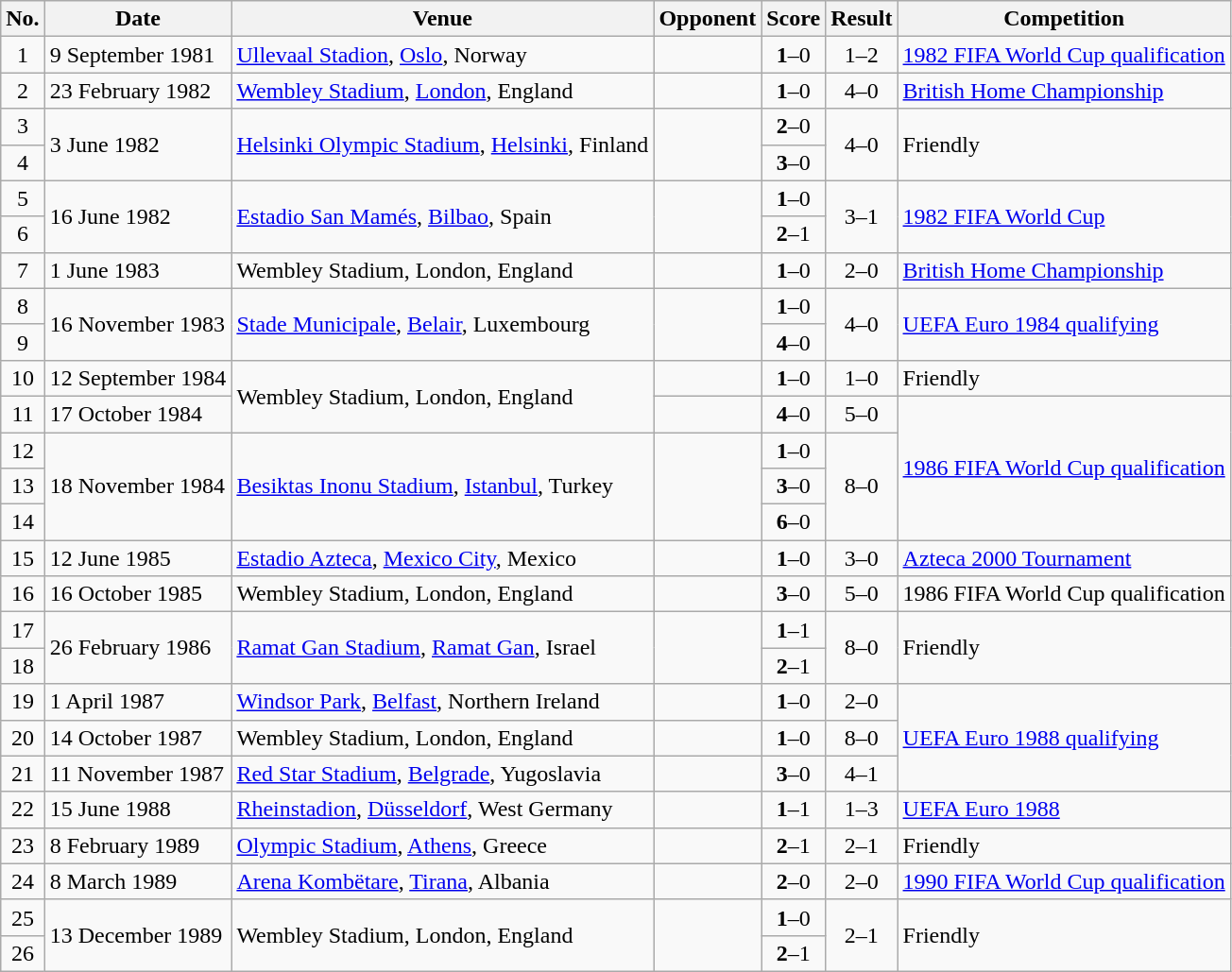<table class="wikitable sortable">
<tr>
<th scope="col">No.</th>
<th scope="col">Date</th>
<th scope="col">Venue</th>
<th scope="col">Opponent</th>
<th scope="col">Score</th>
<th scope="col">Result</th>
<th scope="col">Competition</th>
</tr>
<tr>
<td align="center">1</td>
<td>9 September 1981</td>
<td><a href='#'>Ullevaal Stadion</a>, <a href='#'>Oslo</a>, Norway</td>
<td></td>
<td align="center"><strong>1</strong>–0</td>
<td align="center">1–2</td>
<td><a href='#'>1982 FIFA World Cup qualification</a></td>
</tr>
<tr>
<td align="center">2</td>
<td>23 February 1982</td>
<td><a href='#'>Wembley Stadium</a>, <a href='#'>London</a>, England</td>
<td></td>
<td align="center"><strong>1</strong>–0</td>
<td align="center">4–0</td>
<td><a href='#'>British Home Championship</a></td>
</tr>
<tr>
<td align="center">3</td>
<td rowspan="2">3 June 1982</td>
<td rowspan="2"><a href='#'>Helsinki Olympic Stadium</a>, <a href='#'>Helsinki</a>, Finland</td>
<td rowspan="2"></td>
<td align="center"><strong>2</strong>–0</td>
<td rowspan="2" align="center">4–0</td>
<td rowspan="2">Friendly</td>
</tr>
<tr>
<td align="center">4</td>
<td align="center"><strong>3</strong>–0</td>
</tr>
<tr>
<td align="center">5</td>
<td rowspan="2">16 June 1982</td>
<td rowspan="2"><a href='#'>Estadio San Mamés</a>, <a href='#'>Bilbao</a>, Spain</td>
<td rowspan="2"></td>
<td align="center"><strong>1</strong>–0</td>
<td rowspan="2" align="center">3–1</td>
<td rowspan="2"><a href='#'>1982 FIFA World Cup</a></td>
</tr>
<tr>
<td align="center">6</td>
<td align="center"><strong>2</strong>–1</td>
</tr>
<tr>
<td align="center">7</td>
<td>1 June 1983</td>
<td>Wembley Stadium, London, England</td>
<td></td>
<td align="center"><strong>1</strong>–0</td>
<td align="center">2–0</td>
<td><a href='#'>British Home Championship</a></td>
</tr>
<tr>
<td align="center">8</td>
<td rowspan="2">16 November 1983</td>
<td rowspan="2"><a href='#'>Stade Municipale</a>, <a href='#'>Belair</a>, Luxembourg</td>
<td rowspan="2"></td>
<td align="center"><strong>1</strong>–0</td>
<td rowspan="2" align="center">4–0</td>
<td rowspan="2"><a href='#'>UEFA Euro 1984 qualifying</a></td>
</tr>
<tr>
<td align="center">9</td>
<td align="center"><strong>4</strong>–0</td>
</tr>
<tr>
<td align="center">10</td>
<td>12 September 1984</td>
<td rowspan="2">Wembley Stadium, London, England</td>
<td></td>
<td align="center"><strong>1</strong>–0</td>
<td align="center">1–0</td>
<td>Friendly</td>
</tr>
<tr>
<td align="center">11</td>
<td>17 October 1984</td>
<td></td>
<td align="center"><strong>4</strong>–0</td>
<td align="center">5–0</td>
<td rowspan="4"><a href='#'>1986 FIFA World Cup qualification</a></td>
</tr>
<tr>
<td align="center">12</td>
<td rowspan="3">18 November 1984</td>
<td rowspan="3"><a href='#'>Besiktas Inonu Stadium</a>, <a href='#'>Istanbul</a>, Turkey</td>
<td rowspan="3"></td>
<td align="center"><strong>1</strong>–0</td>
<td rowspan="3" align="center">8–0</td>
</tr>
<tr>
<td align="center">13</td>
<td align="center"><strong>3</strong>–0</td>
</tr>
<tr>
<td align="center">14</td>
<td align="center"><strong>6</strong>–0</td>
</tr>
<tr>
<td align="center">15</td>
<td>12 June 1985</td>
<td><a href='#'>Estadio Azteca</a>, <a href='#'>Mexico City</a>, Mexico</td>
<td></td>
<td align="center"><strong>1</strong>–0</td>
<td align="center">3–0</td>
<td><a href='#'>Azteca 2000 Tournament</a></td>
</tr>
<tr>
<td align="center">16</td>
<td>16 October 1985</td>
<td>Wembley Stadium, London, England</td>
<td></td>
<td align="center"><strong>3</strong>–0</td>
<td align="center">5–0</td>
<td>1986 FIFA World Cup qualification</td>
</tr>
<tr>
<td align="center">17</td>
<td rowspan="2">26 February 1986</td>
<td rowspan="2"><a href='#'>Ramat Gan Stadium</a>, <a href='#'>Ramat Gan</a>, Israel</td>
<td rowspan="2"></td>
<td align="center"><strong>1</strong>–1</td>
<td rowspan="2" align="center">8–0</td>
<td rowspan="2">Friendly</td>
</tr>
<tr>
<td align="center">18</td>
<td align="center"><strong>2</strong>–1</td>
</tr>
<tr>
<td align="center">19</td>
<td>1 April 1987</td>
<td><a href='#'>Windsor Park</a>, <a href='#'>Belfast</a>, Northern Ireland</td>
<td></td>
<td align="center"><strong>1</strong>–0</td>
<td align="center">2–0</td>
<td rowspan="3"><a href='#'>UEFA Euro 1988 qualifying</a></td>
</tr>
<tr>
<td align="center">20</td>
<td>14 October 1987</td>
<td>Wembley Stadium, London, England</td>
<td></td>
<td align="center"><strong>1</strong>–0</td>
<td align="center">8–0</td>
</tr>
<tr>
<td align="center">21</td>
<td>11 November 1987</td>
<td><a href='#'>Red Star Stadium</a>, <a href='#'>Belgrade</a>, Yugoslavia</td>
<td></td>
<td align="center"><strong>3</strong>–0</td>
<td align="center">4–1</td>
</tr>
<tr>
<td align="center">22</td>
<td>15 June 1988</td>
<td><a href='#'>Rheinstadion</a>, <a href='#'>Düsseldorf</a>, West Germany</td>
<td></td>
<td align="center"><strong>1</strong>–1</td>
<td align="center">1–3</td>
<td><a href='#'>UEFA Euro 1988</a></td>
</tr>
<tr>
<td align="center">23</td>
<td>8 February 1989</td>
<td><a href='#'>Olympic Stadium</a>, <a href='#'>Athens</a>, Greece</td>
<td></td>
<td align="center"><strong>2</strong>–1</td>
<td align="center">2–1</td>
<td>Friendly</td>
</tr>
<tr>
<td align="center">24</td>
<td>8 March 1989</td>
<td><a href='#'>Arena Kombëtare</a>, <a href='#'>Tirana</a>, Albania</td>
<td></td>
<td align="center"><strong>2</strong>–0</td>
<td align="center">2–0</td>
<td><a href='#'>1990 FIFA World Cup qualification</a></td>
</tr>
<tr>
<td align="center">25</td>
<td rowspan="2">13 December 1989</td>
<td rowspan="2">Wembley Stadium, London, England</td>
<td rowspan="2"></td>
<td align="center"><strong>1</strong>–0</td>
<td rowspan="2" align="center">2–1</td>
<td rowspan="2">Friendly</td>
</tr>
<tr>
<td align="center">26</td>
<td align="center"><strong>2</strong>–1</td>
</tr>
</table>
